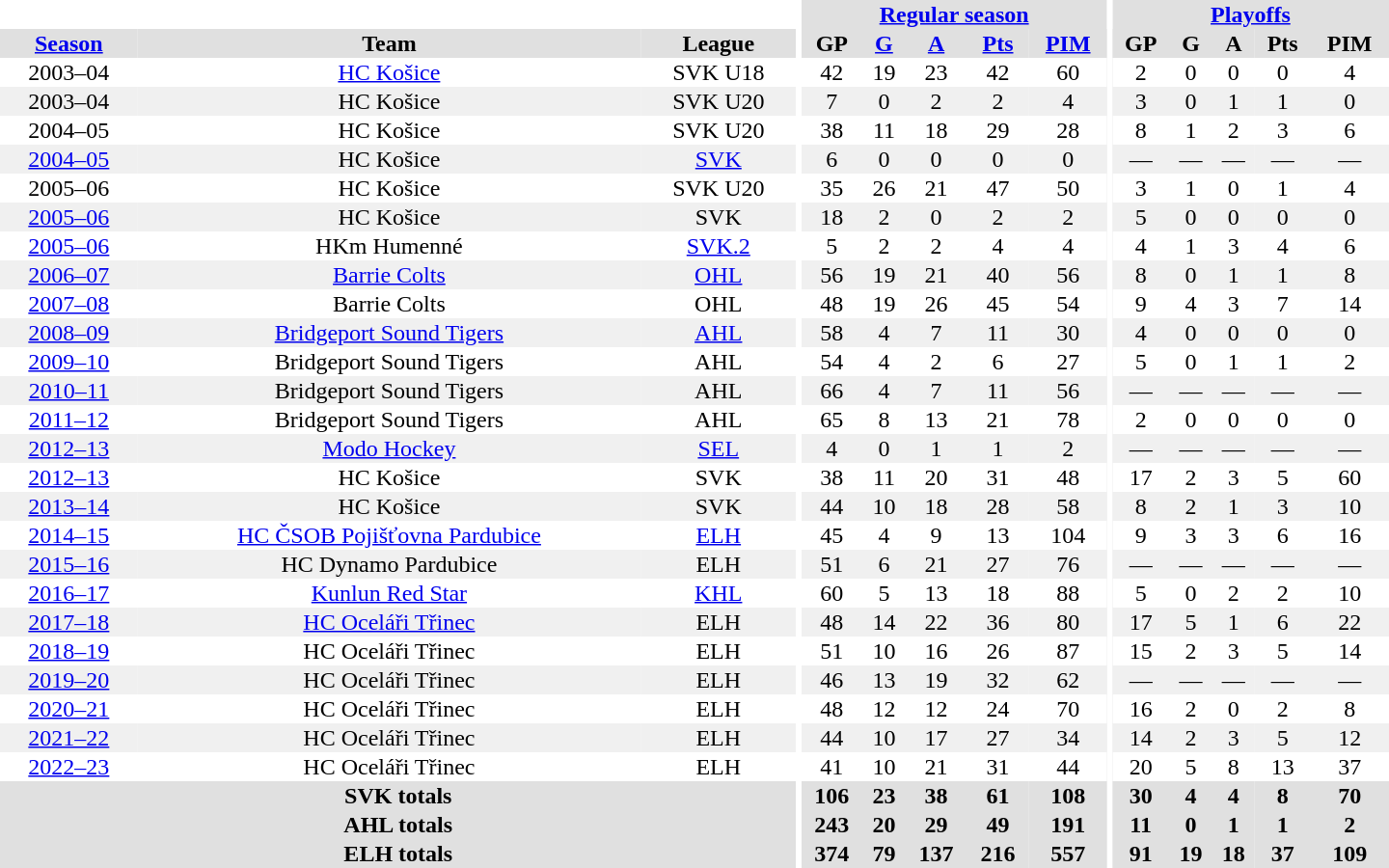<table border="0" cellpadding="1" cellspacing="0" style="text-align:center; width:60em">
<tr bgcolor="#e0e0e0">
<th colspan="3"  bgcolor="#ffffff"></th>
<th rowspan="100" bgcolor="#ffffff"></th>
<th colspan="5"><a href='#'>Regular season</a></th>
<th rowspan="100" bgcolor="#ffffff"></th>
<th colspan="5"><a href='#'>Playoffs</a></th>
</tr>
<tr bgcolor="#e0e0e0">
<th><a href='#'>Season</a></th>
<th>Team</th>
<th>League</th>
<th>GP</th>
<th><a href='#'>G</a></th>
<th><a href='#'>A</a></th>
<th><a href='#'>Pts</a></th>
<th><a href='#'>PIM</a></th>
<th>GP</th>
<th>G</th>
<th>A</th>
<th>Pts</th>
<th>PIM</th>
</tr>
<tr>
<td>2003–04</td>
<td><a href='#'>HC Košice</a></td>
<td>SVK U18</td>
<td>42</td>
<td>19</td>
<td>23</td>
<td>42</td>
<td>60</td>
<td>2</td>
<td>0</td>
<td>0</td>
<td>0</td>
<td>4</td>
</tr>
<tr bgcolor="#f0f0f0">
<td>2003–04</td>
<td>HC Košice</td>
<td>SVK U20</td>
<td>7</td>
<td>0</td>
<td>2</td>
<td>2</td>
<td>4</td>
<td>3</td>
<td>0</td>
<td>1</td>
<td>1</td>
<td>0</td>
</tr>
<tr>
<td>2004–05</td>
<td>HC Košice</td>
<td>SVK U20</td>
<td>38</td>
<td>11</td>
<td>18</td>
<td>29</td>
<td>28</td>
<td>8</td>
<td>1</td>
<td>2</td>
<td>3</td>
<td>6</td>
</tr>
<tr bgcolor="#f0f0f0">
<td><a href='#'>2004–05</a></td>
<td>HC Košice</td>
<td><a href='#'>SVK</a></td>
<td>6</td>
<td>0</td>
<td>0</td>
<td>0</td>
<td>0</td>
<td>—</td>
<td>—</td>
<td>—</td>
<td>—</td>
<td>—</td>
</tr>
<tr>
<td>2005–06</td>
<td>HC Košice</td>
<td>SVK U20</td>
<td>35</td>
<td>26</td>
<td>21</td>
<td>47</td>
<td>50</td>
<td>3</td>
<td>1</td>
<td>0</td>
<td>1</td>
<td>4</td>
</tr>
<tr bgcolor="#f0f0f0">
<td><a href='#'>2005–06</a></td>
<td>HC Košice</td>
<td>SVK</td>
<td>18</td>
<td>2</td>
<td>0</td>
<td>2</td>
<td>2</td>
<td>5</td>
<td>0</td>
<td>0</td>
<td>0</td>
<td>0</td>
</tr>
<tr>
<td><a href='#'>2005–06</a></td>
<td>HKm Humenné</td>
<td><a href='#'>SVK.2</a></td>
<td>5</td>
<td>2</td>
<td>2</td>
<td>4</td>
<td>4</td>
<td>4</td>
<td>1</td>
<td>3</td>
<td>4</td>
<td>6</td>
</tr>
<tr bgcolor="#f0f0f0">
<td><a href='#'>2006–07</a></td>
<td><a href='#'>Barrie Colts</a></td>
<td><a href='#'>OHL</a></td>
<td>56</td>
<td>19</td>
<td>21</td>
<td>40</td>
<td>56</td>
<td>8</td>
<td>0</td>
<td>1</td>
<td>1</td>
<td>8</td>
</tr>
<tr>
<td><a href='#'>2007–08</a></td>
<td>Barrie Colts</td>
<td>OHL</td>
<td>48</td>
<td>19</td>
<td>26</td>
<td>45</td>
<td>54</td>
<td>9</td>
<td>4</td>
<td>3</td>
<td>7</td>
<td>14</td>
</tr>
<tr bgcolor="#f0f0f0">
<td><a href='#'>2008–09</a></td>
<td><a href='#'>Bridgeport Sound Tigers</a></td>
<td><a href='#'>AHL</a></td>
<td>58</td>
<td>4</td>
<td>7</td>
<td>11</td>
<td>30</td>
<td>4</td>
<td>0</td>
<td>0</td>
<td>0</td>
<td>0</td>
</tr>
<tr>
<td><a href='#'>2009–10</a></td>
<td>Bridgeport Sound Tigers</td>
<td>AHL</td>
<td>54</td>
<td>4</td>
<td>2</td>
<td>6</td>
<td>27</td>
<td>5</td>
<td>0</td>
<td>1</td>
<td>1</td>
<td>2</td>
</tr>
<tr bgcolor="#f0f0f0">
<td><a href='#'>2010–11</a></td>
<td>Bridgeport Sound Tigers</td>
<td>AHL</td>
<td>66</td>
<td>4</td>
<td>7</td>
<td>11</td>
<td>56</td>
<td>—</td>
<td>—</td>
<td>—</td>
<td>—</td>
<td>—</td>
</tr>
<tr>
<td><a href='#'>2011–12</a></td>
<td>Bridgeport Sound Tigers</td>
<td>AHL</td>
<td>65</td>
<td>8</td>
<td>13</td>
<td>21</td>
<td>78</td>
<td>2</td>
<td>0</td>
<td>0</td>
<td>0</td>
<td>0</td>
</tr>
<tr bgcolor="#f0f0f0">
<td><a href='#'>2012–13</a></td>
<td><a href='#'>Modo Hockey</a></td>
<td><a href='#'>SEL</a></td>
<td>4</td>
<td>0</td>
<td>1</td>
<td>1</td>
<td>2</td>
<td>—</td>
<td>—</td>
<td>—</td>
<td>—</td>
<td>—</td>
</tr>
<tr>
<td><a href='#'>2012–13</a></td>
<td>HC Košice</td>
<td>SVK</td>
<td>38</td>
<td>11</td>
<td>20</td>
<td>31</td>
<td>48</td>
<td>17</td>
<td>2</td>
<td>3</td>
<td>5</td>
<td>60</td>
</tr>
<tr bgcolor="#f0f0f0">
<td><a href='#'>2013–14</a></td>
<td>HC Košice</td>
<td>SVK</td>
<td>44</td>
<td>10</td>
<td>18</td>
<td>28</td>
<td>58</td>
<td>8</td>
<td>2</td>
<td>1</td>
<td>3</td>
<td>10</td>
</tr>
<tr>
<td><a href='#'>2014–15</a></td>
<td><a href='#'>HC ČSOB Pojišťovna Pardubice</a></td>
<td><a href='#'>ELH</a></td>
<td>45</td>
<td>4</td>
<td>9</td>
<td>13</td>
<td>104</td>
<td>9</td>
<td>3</td>
<td>3</td>
<td>6</td>
<td>16</td>
</tr>
<tr bgcolor="#f0f0f0">
<td><a href='#'>2015–16</a></td>
<td>HC Dynamo Pardubice</td>
<td>ELH</td>
<td>51</td>
<td>6</td>
<td>21</td>
<td>27</td>
<td>76</td>
<td>—</td>
<td>—</td>
<td>—</td>
<td>—</td>
<td>—</td>
</tr>
<tr>
<td><a href='#'>2016–17</a></td>
<td><a href='#'>Kunlun Red Star</a></td>
<td><a href='#'>KHL</a></td>
<td>60</td>
<td>5</td>
<td>13</td>
<td>18</td>
<td>88</td>
<td>5</td>
<td>0</td>
<td>2</td>
<td>2</td>
<td>10</td>
</tr>
<tr bgcolor="#f0f0f0">
<td><a href='#'>2017–18</a></td>
<td><a href='#'>HC Oceláři Třinec</a></td>
<td>ELH</td>
<td>48</td>
<td>14</td>
<td>22</td>
<td>36</td>
<td>80</td>
<td>17</td>
<td>5</td>
<td>1</td>
<td>6</td>
<td>22</td>
</tr>
<tr>
<td><a href='#'>2018–19</a></td>
<td>HC Oceláři Třinec</td>
<td>ELH</td>
<td>51</td>
<td>10</td>
<td>16</td>
<td>26</td>
<td>87</td>
<td>15</td>
<td>2</td>
<td>3</td>
<td>5</td>
<td>14</td>
</tr>
<tr bgcolor="#f0f0f0">
<td><a href='#'>2019–20</a></td>
<td>HC Oceláři Třinec</td>
<td>ELH</td>
<td>46</td>
<td>13</td>
<td>19</td>
<td>32</td>
<td>62</td>
<td>—</td>
<td>—</td>
<td>—</td>
<td>—</td>
<td>—</td>
</tr>
<tr>
<td><a href='#'>2020–21</a></td>
<td>HC Oceláři Třinec</td>
<td>ELH</td>
<td>48</td>
<td>12</td>
<td>12</td>
<td>24</td>
<td>70</td>
<td>16</td>
<td>2</td>
<td>0</td>
<td>2</td>
<td>8</td>
</tr>
<tr bgcolor="#f0f0f0">
<td><a href='#'>2021–22</a></td>
<td>HC Oceláři Třinec</td>
<td>ELH</td>
<td>44</td>
<td>10</td>
<td>17</td>
<td>27</td>
<td>34</td>
<td>14</td>
<td>2</td>
<td>3</td>
<td>5</td>
<td>12</td>
</tr>
<tr>
<td><a href='#'>2022–23</a></td>
<td>HC Oceláři Třinec</td>
<td>ELH</td>
<td>41</td>
<td>10</td>
<td>21</td>
<td>31</td>
<td>44</td>
<td>20</td>
<td>5</td>
<td>8</td>
<td>13</td>
<td>37</td>
</tr>
<tr bgcolor="#e0e0e0">
<th colspan="3">SVK totals</th>
<th>106</th>
<th>23</th>
<th>38</th>
<th>61</th>
<th>108</th>
<th>30</th>
<th>4</th>
<th>4</th>
<th>8</th>
<th>70</th>
</tr>
<tr bgcolor="#e0e0e0">
<th colspan="3">AHL totals</th>
<th>243</th>
<th>20</th>
<th>29</th>
<th>49</th>
<th>191</th>
<th>11</th>
<th>0</th>
<th>1</th>
<th>1</th>
<th>2</th>
</tr>
<tr bgcolor="#e0e0e0">
<th colspan="3">ELH totals</th>
<th>374</th>
<th>79</th>
<th>137</th>
<th>216</th>
<th>557</th>
<th>91</th>
<th>19</th>
<th>18</th>
<th>37</th>
<th>109</th>
</tr>
</table>
